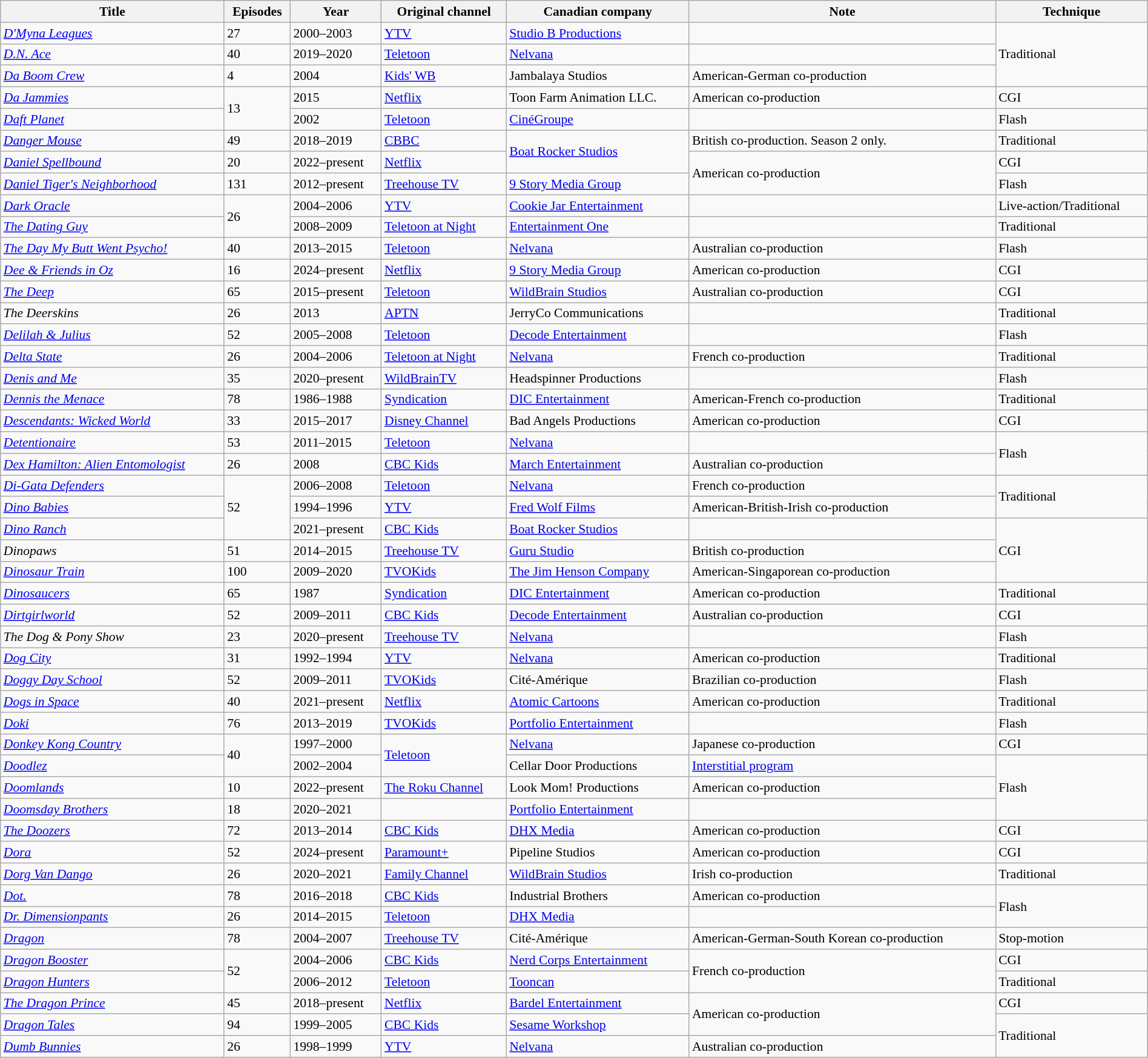<table class="wikitable sortable" style="text-align: left; font-size:90%; width:100%;">
<tr>
<th>Title</th>
<th>Episodes</th>
<th>Year</th>
<th>Original channel</th>
<th>Canadian company</th>
<th>Note</th>
<th>Technique</th>
</tr>
<tr>
<td><em><a href='#'>D'Myna Leagues</a></em></td>
<td>27</td>
<td>2000–2003</td>
<td><a href='#'>YTV</a></td>
<td><a href='#'>Studio B Productions</a></td>
<td></td>
<td rowspan="3">Traditional</td>
</tr>
<tr>
<td><em><a href='#'>D.N. Ace</a></em></td>
<td>40</td>
<td>2019–2020</td>
<td><a href='#'>Teletoon</a></td>
<td><a href='#'>Nelvana</a></td>
<td></td>
</tr>
<tr>
<td><em><a href='#'>Da Boom Crew</a></em></td>
<td>4</td>
<td>2004</td>
<td><a href='#'>Kids' WB</a></td>
<td>Jambalaya Studios</td>
<td>American-German co-production</td>
</tr>
<tr>
<td><em><a href='#'>Da Jammies</a></em></td>
<td rowspan="2">13</td>
<td>2015</td>
<td><a href='#'>Netflix</a></td>
<td>Toon Farm Animation LLC.</td>
<td>American co-production</td>
<td>CGI</td>
</tr>
<tr>
<td><em><a href='#'>Daft Planet</a></em></td>
<td>2002</td>
<td><a href='#'>Teletoon</a></td>
<td><a href='#'>CinéGroupe</a></td>
<td></td>
<td>Flash</td>
</tr>
<tr>
<td><em><a href='#'>Danger Mouse</a></em></td>
<td>49</td>
<td>2018–2019</td>
<td><a href='#'>CBBC</a></td>
<td rowspan="2"><a href='#'>Boat Rocker Studios</a></td>
<td>British co-production. Season 2 only.</td>
<td>Traditional</td>
</tr>
<tr>
<td><em><a href='#'>Daniel Spellbound</a></em></td>
<td>20</td>
<td>2022–present</td>
<td><a href='#'>Netflix</a></td>
<td rowspan="2">American co-production</td>
<td>CGI</td>
</tr>
<tr>
<td><em><a href='#'>Daniel Tiger's Neighborhood</a></em></td>
<td>131</td>
<td>2012–present</td>
<td><a href='#'>Treehouse TV</a></td>
<td><a href='#'>9 Story Media Group</a></td>
<td>Flash</td>
</tr>
<tr>
<td><em><a href='#'>Dark Oracle</a></em></td>
<td rowspan="2">26</td>
<td>2004–2006</td>
<td><a href='#'>YTV</a></td>
<td><a href='#'>Cookie Jar Entertainment</a></td>
<td></td>
<td>Live-action/Traditional</td>
</tr>
<tr>
<td><em><a href='#'>The Dating Guy</a></em></td>
<td>2008–2009</td>
<td><a href='#'>Teletoon at Night</a></td>
<td><a href='#'>Entertainment One</a></td>
<td></td>
<td>Traditional</td>
</tr>
<tr>
<td><em><a href='#'>The Day My Butt Went Psycho!</a></em></td>
<td>40</td>
<td>2013–2015</td>
<td><a href='#'>Teletoon</a></td>
<td><a href='#'>Nelvana</a></td>
<td>Australian co-production</td>
<td>Flash</td>
</tr>
<tr>
<td><em><a href='#'>Dee & Friends in Oz</a></em></td>
<td>16</td>
<td>2024–present</td>
<td><a href='#'>Netflix</a></td>
<td><a href='#'>9 Story Media Group</a></td>
<td>American co-production</td>
<td>CGI</td>
</tr>
<tr>
<td><em><a href='#'>The Deep</a></em></td>
<td>65</td>
<td>2015–present</td>
<td><a href='#'>Teletoon</a></td>
<td><a href='#'>WildBrain Studios</a></td>
<td>Australian co-production</td>
<td>CGI</td>
</tr>
<tr>
<td><em>The Deerskins</em></td>
<td>26</td>
<td>2013</td>
<td><a href='#'>APTN</a></td>
<td>JerryCo Communications</td>
<td></td>
<td>Traditional</td>
</tr>
<tr>
<td><em><a href='#'>Delilah & Julius</a></em></td>
<td>52</td>
<td>2005–2008</td>
<td><a href='#'>Teletoon</a></td>
<td><a href='#'>Decode Entertainment</a></td>
<td></td>
<td>Flash</td>
</tr>
<tr>
<td><em><a href='#'>Delta State</a></em></td>
<td>26</td>
<td>2004–2006</td>
<td><a href='#'>Teletoon at Night</a></td>
<td><a href='#'>Nelvana</a></td>
<td>French co-production</td>
<td>Traditional</td>
</tr>
<tr>
<td><em><a href='#'>Denis and Me</a></em></td>
<td>35</td>
<td>2020–present</td>
<td><a href='#'>WildBrainTV</a></td>
<td>Headspinner Productions</td>
<td></td>
<td>Flash</td>
</tr>
<tr>
<td><em><a href='#'>Dennis the Menace</a></em></td>
<td>78</td>
<td>1986–1988</td>
<td><a href='#'>Syndication</a></td>
<td><a href='#'>DIC Entertainment</a></td>
<td>American-French co-production</td>
<td>Traditional</td>
</tr>
<tr>
<td><em><a href='#'>Descendants: Wicked World</a></em></td>
<td>33</td>
<td>2015–2017</td>
<td><a href='#'>Disney Channel</a></td>
<td>Bad Angels Productions</td>
<td>American co-production</td>
<td>CGI</td>
</tr>
<tr>
<td><em><a href='#'>Detentionaire</a></em></td>
<td>53</td>
<td>2011–2015</td>
<td><a href='#'>Teletoon</a></td>
<td><a href='#'>Nelvana</a></td>
<td></td>
<td rowspan="2">Flash</td>
</tr>
<tr>
<td><em><a href='#'>Dex Hamilton: Alien Entomologist</a></em></td>
<td>26</td>
<td>2008</td>
<td><a href='#'>CBC Kids</a></td>
<td><a href='#'>March Entertainment</a></td>
<td>Australian co-production</td>
</tr>
<tr>
<td><em><a href='#'>Di-Gata Defenders</a></em></td>
<td rowspan="3">52</td>
<td>2006–2008</td>
<td><a href='#'>Teletoon</a></td>
<td><a href='#'>Nelvana</a></td>
<td>French co-production</td>
<td rowspan="2">Traditional</td>
</tr>
<tr>
<td><em><a href='#'>Dino Babies</a></em></td>
<td>1994–1996</td>
<td><a href='#'>YTV</a></td>
<td><a href='#'>Fred Wolf Films</a></td>
<td>American-British-Irish co-production</td>
</tr>
<tr>
<td><em><a href='#'>Dino Ranch</a></em></td>
<td>2021–present</td>
<td><a href='#'>CBC Kids</a></td>
<td><a href='#'>Boat Rocker Studios</a></td>
<td></td>
<td rowspan="3">CGI</td>
</tr>
<tr>
<td><em>Dinopaws</em></td>
<td>51</td>
<td>2014–2015</td>
<td><a href='#'>Treehouse TV</a></td>
<td><a href='#'>Guru Studio</a></td>
<td>British co-production</td>
</tr>
<tr>
<td><em><a href='#'>Dinosaur Train</a></em></td>
<td>100</td>
<td>2009–2020</td>
<td><a href='#'>TVOKids</a></td>
<td><a href='#'>The Jim Henson Company</a></td>
<td>American-Singaporean co-production</td>
</tr>
<tr>
<td><em><a href='#'>Dinosaucers</a></em></td>
<td>65</td>
<td>1987</td>
<td><a href='#'>Syndication</a></td>
<td><a href='#'>DIC Entertainment</a></td>
<td>American co-production</td>
<td>Traditional</td>
</tr>
<tr>
<td><em><a href='#'>Dirtgirlworld</a></em></td>
<td>52</td>
<td>2009–2011</td>
<td><a href='#'>CBC Kids</a></td>
<td><a href='#'>Decode Entertainment</a></td>
<td>Australian co-production</td>
<td>CGI</td>
</tr>
<tr>
<td><em>The Dog & Pony Show</em></td>
<td>23</td>
<td>2020–present</td>
<td><a href='#'>Treehouse TV</a></td>
<td><a href='#'>Nelvana</a></td>
<td></td>
<td>Flash</td>
</tr>
<tr>
<td><em><a href='#'>Dog City</a></em></td>
<td>31</td>
<td>1992–1994</td>
<td><a href='#'>YTV</a></td>
<td><a href='#'>Nelvana</a></td>
<td>American co-production</td>
<td>Traditional</td>
</tr>
<tr>
<td><em><a href='#'>Doggy Day School</a></em></td>
<td>52</td>
<td>2009–2011</td>
<td><a href='#'>TVOKids</a></td>
<td>Cité-Amérique</td>
<td>Brazilian co-production</td>
<td>Flash</td>
</tr>
<tr>
<td><em><a href='#'>Dogs in Space</a></em></td>
<td>40</td>
<td>2021–present</td>
<td><a href='#'>Netflix</a></td>
<td><a href='#'>Atomic Cartoons</a></td>
<td>American co-production</td>
<td>Traditional</td>
</tr>
<tr>
<td><em><a href='#'>Doki</a></em></td>
<td>76</td>
<td>2013–2019</td>
<td><a href='#'>TVOKids</a></td>
<td><a href='#'>Portfolio Entertainment</a></td>
<td></td>
<td>Flash</td>
</tr>
<tr>
<td><em><a href='#'>Donkey Kong Country</a></em></td>
<td rowspan="2">40</td>
<td>1997–2000</td>
<td rowspan="2"><a href='#'>Teletoon</a></td>
<td><a href='#'>Nelvana</a></td>
<td>Japanese co-production</td>
<td>CGI</td>
</tr>
<tr>
<td><em><a href='#'>Doodlez</a></em></td>
<td>2002–2004</td>
<td>Cellar Door Productions</td>
<td><a href='#'>Interstitial program</a></td>
<td rowspan="3">Flash</td>
</tr>
<tr>
<td><em><a href='#'>Doomlands</a></em></td>
<td>10</td>
<td>2022–present</td>
<td><a href='#'>The Roku Channel</a></td>
<td>Look Mom! Productions</td>
<td>American co-production</td>
</tr>
<tr>
<td><em><a href='#'>Doomsday Brothers</a></em></td>
<td>18</td>
<td>2020–2021</td>
<td></td>
<td><a href='#'>Portfolio Entertainment</a></td>
<td></td>
</tr>
<tr>
<td><em><a href='#'>The Doozers</a></em></td>
<td>72</td>
<td>2013–2014</td>
<td><a href='#'>CBC Kids</a></td>
<td><a href='#'>DHX Media</a></td>
<td>American co-production</td>
<td>CGI</td>
</tr>
<tr>
<td><em><a href='#'>Dora</a></em></td>
<td>52</td>
<td>2024–present</td>
<td><a href='#'>Paramount+</a></td>
<td>Pipeline Studios</td>
<td>American co-production</td>
<td>CGI</td>
</tr>
<tr>
<td><em><a href='#'>Dorg Van Dango</a></em></td>
<td>26</td>
<td>2020–2021</td>
<td><a href='#'>Family Channel</a></td>
<td><a href='#'>WildBrain Studios</a></td>
<td>Irish co-production</td>
<td>Traditional</td>
</tr>
<tr>
<td><em><a href='#'>Dot.</a></em></td>
<td>78</td>
<td>2016–2018</td>
<td><a href='#'>CBC Kids</a></td>
<td>Industrial Brothers</td>
<td>American co-production</td>
<td rowspan="2">Flash</td>
</tr>
<tr>
<td><em><a href='#'>Dr. Dimensionpants</a></em></td>
<td>26</td>
<td>2014–2015</td>
<td><a href='#'>Teletoon</a></td>
<td><a href='#'>DHX Media</a></td>
<td></td>
</tr>
<tr>
<td><em><a href='#'>Dragon</a></em></td>
<td>78</td>
<td>2004–2007</td>
<td><a href='#'>Treehouse TV</a></td>
<td>Cité-Amérique</td>
<td>American-German-South Korean co-production</td>
<td>Stop-motion</td>
</tr>
<tr>
<td><em><a href='#'>Dragon Booster</a></em></td>
<td rowspan="2">52</td>
<td>2004–2006</td>
<td><a href='#'>CBC Kids</a></td>
<td><a href='#'>Nerd Corps Entertainment</a></td>
<td rowspan="2">French co-production</td>
<td>CGI</td>
</tr>
<tr>
<td><em><a href='#'>Dragon Hunters</a></em></td>
<td>2006–2012</td>
<td><a href='#'>Teletoon</a></td>
<td><a href='#'>Tooncan</a></td>
<td>Traditional</td>
</tr>
<tr>
<td><em><a href='#'>The Dragon Prince</a></em></td>
<td>45</td>
<td>2018–present</td>
<td><a href='#'>Netflix</a></td>
<td><a href='#'>Bardel Entertainment</a></td>
<td rowspan="2">American co-production</td>
<td>CGI</td>
</tr>
<tr>
<td><em><a href='#'>Dragon Tales</a></em></td>
<td>94</td>
<td>1999–2005</td>
<td><a href='#'>CBC Kids</a></td>
<td><a href='#'>Sesame Workshop</a></td>
<td rowspan="2">Traditional</td>
</tr>
<tr>
<td><em><a href='#'>Dumb Bunnies</a></em></td>
<td>26</td>
<td>1998–1999</td>
<td><a href='#'>YTV</a></td>
<td><a href='#'>Nelvana</a></td>
<td>Australian co-production</td>
</tr>
</table>
